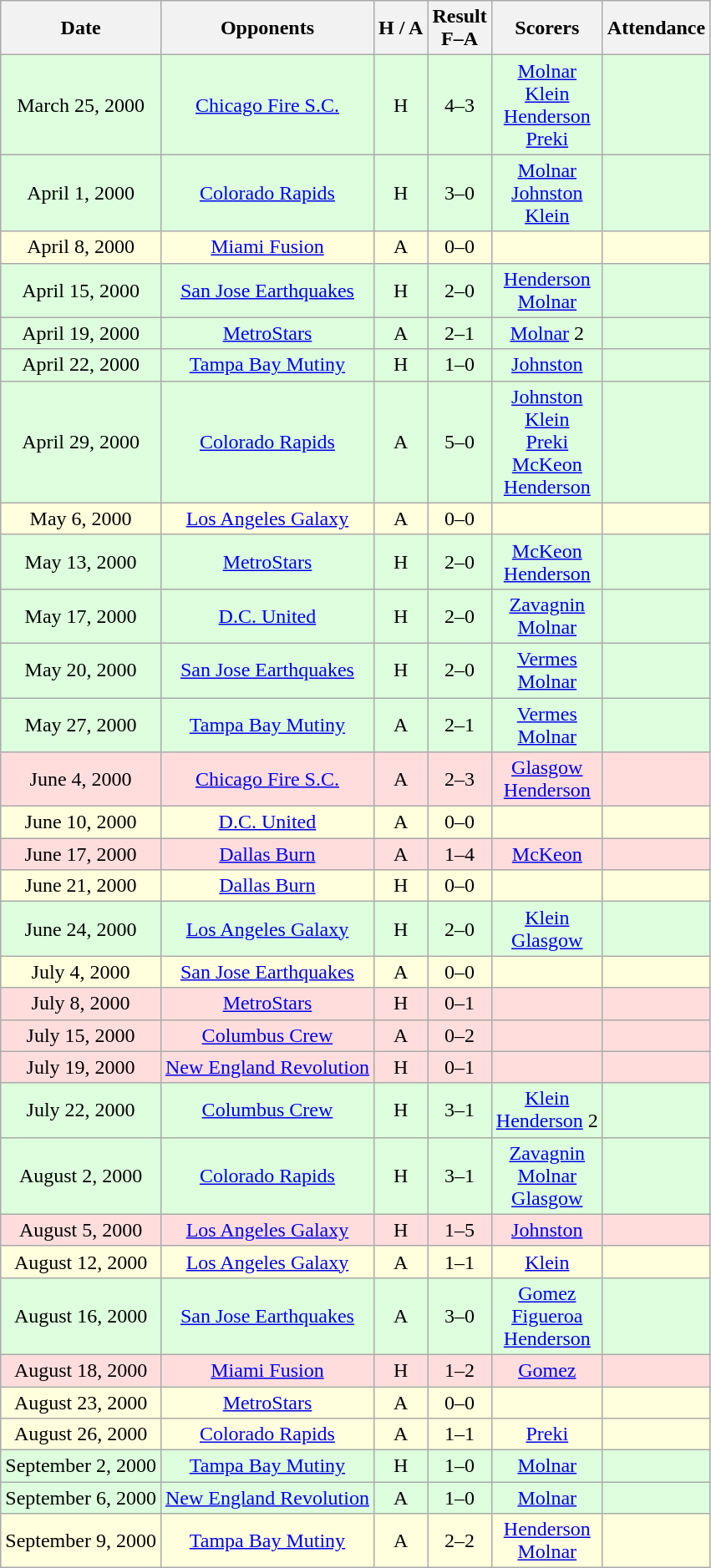<table class="wikitable" style="text-align:center;">
<tr>
<th><strong>Date</strong></th>
<th><strong>Opponents</strong></th>
<th><strong>H / A</strong></th>
<th><strong>Result<br>F–A</strong></th>
<th><strong>Scorers</strong></th>
<th><strong>Attendance</strong></th>
</tr>
<tr bgcolor="#ddffdd">
<td>March 25, 2000</td>
<td><a href='#'>Chicago Fire S.C.</a></td>
<td>H</td>
<td>4–3</td>
<td><a href='#'>Molnar</a> <br> <a href='#'>Klein</a> <br> <a href='#'>Henderson</a> <br> <a href='#'>Preki</a></td>
<td></td>
</tr>
<tr bgcolor="#ddffdd">
<td>April 1, 2000</td>
<td><a href='#'>Colorado Rapids</a></td>
<td>H</td>
<td>3–0</td>
<td><a href='#'>Molnar</a> <br> <a href='#'>Johnston</a> <br> <a href='#'>Klein</a></td>
<td></td>
</tr>
<tr bgcolor="#ffffdd">
<td>April 8, 2000</td>
<td><a href='#'>Miami Fusion</a></td>
<td>A</td>
<td>0–0</td>
<td></td>
<td></td>
</tr>
<tr bgcolor="#ddffdd">
<td>April 15, 2000</td>
<td><a href='#'>San Jose Earthquakes</a></td>
<td>H</td>
<td>2–0</td>
<td><a href='#'>Henderson</a> <br> <a href='#'>Molnar</a></td>
<td></td>
</tr>
<tr bgcolor="#ddffdd">
<td>April 19, 2000</td>
<td><a href='#'>MetroStars</a></td>
<td>A</td>
<td>2–1</td>
<td><a href='#'>Molnar</a> 2</td>
<td></td>
</tr>
<tr bgcolor="#ddffdd">
<td>April 22, 2000</td>
<td><a href='#'>Tampa Bay Mutiny</a></td>
<td>H</td>
<td>1–0</td>
<td><a href='#'>Johnston</a></td>
<td></td>
</tr>
<tr bgcolor="#ddffdd">
<td>April 29, 2000</td>
<td><a href='#'>Colorado Rapids</a></td>
<td>A</td>
<td>5–0</td>
<td><a href='#'>Johnston</a> <br> <a href='#'>Klein</a> <br> <a href='#'>Preki</a> <br> <a href='#'>McKeon</a> <br> <a href='#'>Henderson</a></td>
<td></td>
</tr>
<tr bgcolor="#ffffdd">
<td>May 6, 2000</td>
<td><a href='#'>Los Angeles Galaxy</a></td>
<td>A</td>
<td>0–0</td>
<td></td>
<td></td>
</tr>
<tr bgcolor="#ddffdd">
<td>May 13, 2000</td>
<td><a href='#'>MetroStars</a></td>
<td>H</td>
<td>2–0</td>
<td><a href='#'>McKeon</a> <br> <a href='#'>Henderson</a></td>
<td></td>
</tr>
<tr bgcolor="#ddffdd">
<td>May 17, 2000</td>
<td><a href='#'>D.C. United</a></td>
<td>H</td>
<td>2–0</td>
<td><a href='#'>Zavagnin</a> <br> <a href='#'>Molnar</a></td>
<td></td>
</tr>
<tr bgcolor="#ddffdd">
<td>May 20, 2000</td>
<td><a href='#'>San Jose Earthquakes</a></td>
<td>H</td>
<td>2–0</td>
<td><a href='#'>Vermes</a> <br> <a href='#'>Molnar</a></td>
<td></td>
</tr>
<tr bgcolor="#ddffdd">
<td>May 27, 2000</td>
<td><a href='#'>Tampa Bay Mutiny</a></td>
<td>A</td>
<td>2–1</td>
<td><a href='#'>Vermes</a> <br> <a href='#'>Molnar</a></td>
<td></td>
</tr>
<tr bgcolor="#ffdddd">
<td>June 4, 2000</td>
<td><a href='#'>Chicago Fire S.C.</a></td>
<td>A</td>
<td>2–3</td>
<td><a href='#'>Glasgow</a> <br> <a href='#'>Henderson</a></td>
<td></td>
</tr>
<tr bgcolor="#ffffdd">
<td>June 10, 2000</td>
<td><a href='#'>D.C. United</a></td>
<td>A</td>
<td>0–0</td>
<td></td>
<td></td>
</tr>
<tr bgcolor="#ffdddd">
<td>June 17, 2000</td>
<td><a href='#'>Dallas Burn</a></td>
<td>A</td>
<td>1–4</td>
<td><a href='#'>McKeon</a></td>
<td></td>
</tr>
<tr bgcolor="#ffffdd">
<td>June 21, 2000</td>
<td><a href='#'>Dallas Burn</a></td>
<td>H</td>
<td>0–0</td>
<td></td>
<td></td>
</tr>
<tr bgcolor="#ddffdd">
<td>June 24, 2000</td>
<td><a href='#'>Los Angeles Galaxy</a></td>
<td>H</td>
<td>2–0</td>
<td><a href='#'>Klein</a> <br> <a href='#'>Glasgow</a></td>
<td></td>
</tr>
<tr bgcolor="#ffffdd">
<td>July 4, 2000</td>
<td><a href='#'>San Jose Earthquakes</a></td>
<td>A</td>
<td>0–0</td>
<td></td>
<td></td>
</tr>
<tr bgcolor="#ffdddd">
<td>July 8, 2000</td>
<td><a href='#'>MetroStars</a></td>
<td>H</td>
<td>0–1</td>
<td></td>
<td></td>
</tr>
<tr bgcolor="#ffdddd">
<td>July 15, 2000</td>
<td><a href='#'>Columbus Crew</a></td>
<td>A</td>
<td>0–2</td>
<td></td>
<td></td>
</tr>
<tr bgcolor="#ffdddd">
<td>July 19, 2000</td>
<td><a href='#'>New England Revolution</a></td>
<td>H</td>
<td>0–1</td>
<td></td>
<td></td>
</tr>
<tr bgcolor="#ddffdd">
<td>July 22, 2000</td>
<td><a href='#'>Columbus Crew</a></td>
<td>H</td>
<td>3–1</td>
<td><a href='#'>Klein</a> <br> <a href='#'>Henderson</a> 2</td>
<td></td>
</tr>
<tr bgcolor="#ddffdd">
<td>August 2, 2000</td>
<td><a href='#'>Colorado Rapids</a></td>
<td>H</td>
<td>3–1</td>
<td><a href='#'>Zavagnin</a> <br> <a href='#'>Molnar</a> <br> <a href='#'>Glasgow</a></td>
<td></td>
</tr>
<tr bgcolor="#ffdddd">
<td>August 5, 2000</td>
<td><a href='#'>Los Angeles Galaxy</a></td>
<td>H</td>
<td>1–5</td>
<td><a href='#'>Johnston</a></td>
<td></td>
</tr>
<tr bgcolor="#ffffdd">
<td>August 12, 2000</td>
<td><a href='#'>Los Angeles Galaxy</a></td>
<td>A</td>
<td>1–1</td>
<td><a href='#'>Klein</a></td>
<td></td>
</tr>
<tr bgcolor="#ddffdd">
<td>August 16, 2000</td>
<td><a href='#'>San Jose Earthquakes</a></td>
<td>A</td>
<td>3–0</td>
<td><a href='#'>Gomez</a> <br> <a href='#'>Figueroa</a> <br> <a href='#'>Henderson</a></td>
<td></td>
</tr>
<tr bgcolor="#ffdddd">
<td>August 18, 2000</td>
<td><a href='#'>Miami Fusion</a></td>
<td>H</td>
<td>1–2</td>
<td><a href='#'>Gomez</a></td>
<td></td>
</tr>
<tr bgcolor="#ffffdd">
<td>August 23, 2000</td>
<td><a href='#'>MetroStars</a></td>
<td>A</td>
<td>0–0</td>
<td></td>
<td></td>
</tr>
<tr bgcolor="#ffffdd">
<td>August 26, 2000</td>
<td><a href='#'>Colorado Rapids</a></td>
<td>A</td>
<td>1–1</td>
<td><a href='#'>Preki</a></td>
<td></td>
</tr>
<tr bgcolor="#ddffdd">
<td>September 2, 2000</td>
<td><a href='#'>Tampa Bay Mutiny</a></td>
<td>H</td>
<td>1–0</td>
<td><a href='#'>Molnar</a></td>
<td></td>
</tr>
<tr bgcolor="#ddffdd">
<td>September 6, 2000</td>
<td><a href='#'>New England Revolution</a></td>
<td>A</td>
<td>1–0</td>
<td><a href='#'>Molnar</a></td>
<td></td>
</tr>
<tr bgcolor="#ffffdd">
<td>September 9, 2000</td>
<td><a href='#'>Tampa Bay Mutiny</a></td>
<td>A</td>
<td>2–2</td>
<td><a href='#'>Henderson</a> <br> <a href='#'>Molnar</a></td>
<td></td>
</tr>
</table>
